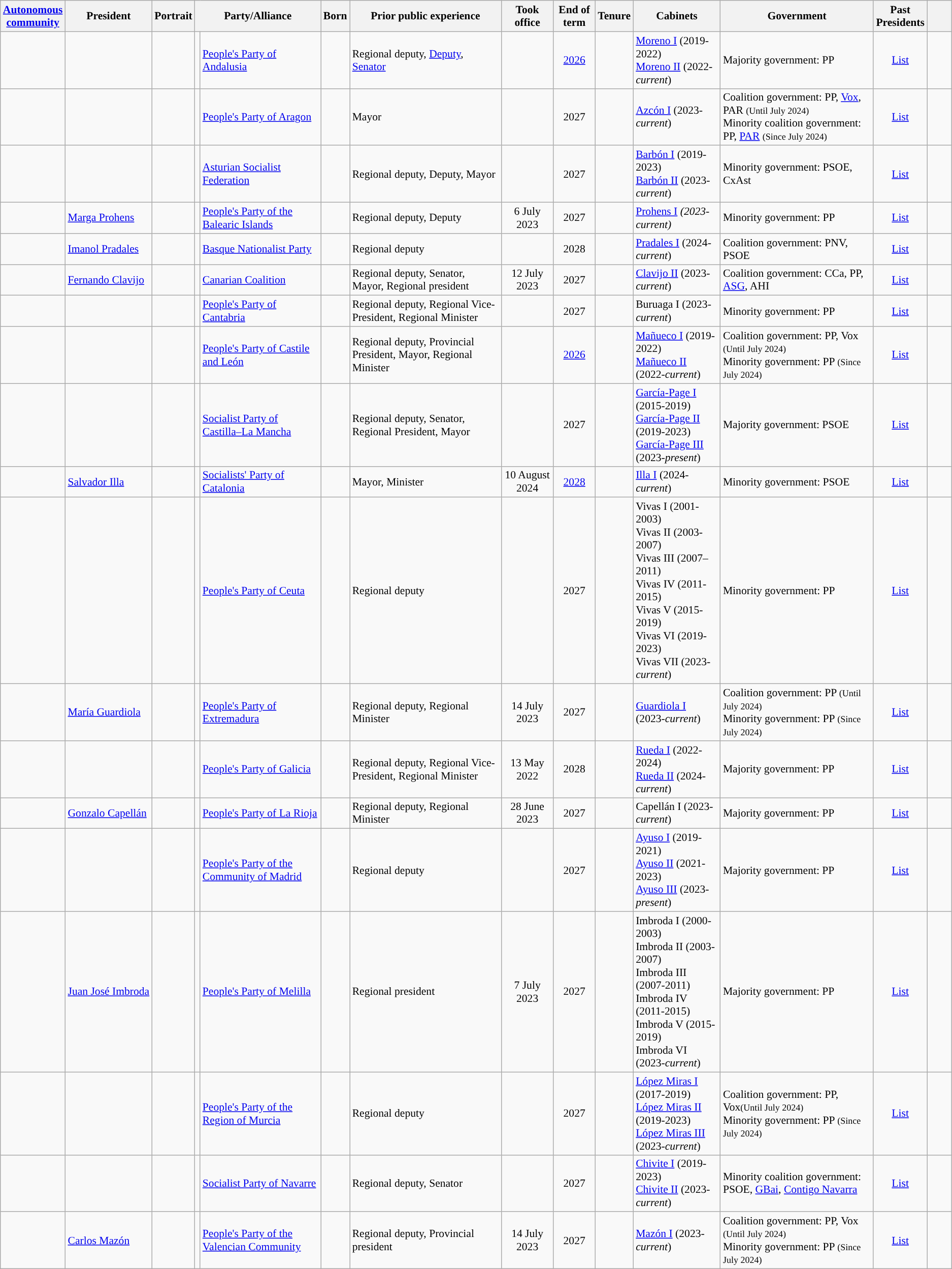<table class="wikitable plainrowheaders sortable" style="font-size:90%; text-align:left;">
<tr>
<th scope="col"><a href='#'>Autonomous<br>community</a></th>
<th scope="col">President</th>
<th scope="col" class="unsortable">Portrait</th>
<th colspan="2" scope="col">Party/Alliance</th>
<th>Born</th>
<th>Prior public experience</th>
<th scope="col">Took<br>office</th>
<th scope="col">End of term</th>
<th>Tenure</th>
<th>Cabinets</th>
<th>Government</th>
<th scope="col" class="unsortable">Past<br>Presidents</th>
<th scope="col" width="25px" class="unsortable"></th>
</tr>
<tr>
<td></td>
<td style="white-space: nowrap;"></td>
<td align="center"></td>
<td style="background:"></td>
<td><a href='#'>People's Party of Andalusia</a></td>
<td></td>
<td>Regional deputy, <a href='#'>Deputy</a>, <a href='#'>Senator</a></td>
<td align="center"></td>
<td align="center"><a href='#'>2026</a></td>
<td></td>
<td><a href='#'>Moreno I</a> (2019-2022)<br><a href='#'>Moreno II</a> (2022-<em>current</em>)</td>
<td>Majority government: PP</td>
<td align="center"><a href='#'>List</a></td>
<td align="center"></td>
</tr>
<tr>
<td></td>
<td style="white-space: nowrap;"></td>
<td align="center"></td>
<td style="background:"></td>
<td><a href='#'>People's Party of Aragon</a></td>
<td></td>
<td>Mayor</td>
<td align="center"></td>
<td align="center">2027</td>
<td></td>
<td><a href='#'>Azcón I</a> (2023-<em>current</em>)</td>
<td>Coalition government: PP, <a href='#'>Vox</a>, PAR <small>(Until July 2024)</small><br>Minority coalition government: PP, <a href='#'>PAR</a> <small>(Since July 2024)</small></td>
<td align="center"><a href='#'>List</a></td>
<td align="center"></td>
</tr>
<tr>
<td></td>
<td style="white-space: nowrap;"></td>
<td align="center"></td>
<td style="background:"></td>
<td><a href='#'>Asturian Socialist Federation</a></td>
<td></td>
<td>Regional deputy, Deputy, Mayor</td>
<td align="center"></td>
<td align="center">2027</td>
<td></td>
<td><a href='#'>Barbón I</a> (2019-2023)<br><a href='#'>Barbón II</a> (2023-<em>current</em>)</td>
<td>Minority government: PSOE, CxAst</td>
<td align="center"><a href='#'>List</a></td>
<td align="center"></td>
</tr>
<tr>
<td></td>
<td style="white-space: nowrap;"><a href='#'>Marga Prohens</a></td>
<td align="center"></td>
<td style="background:"></td>
<td><a href='#'>People's Party of the Balearic Islands</a></td>
<td></td>
<td>Regional deputy, Deputy</td>
<td align="center">6 July 2023</td>
<td align="center">2027</td>
<td></td>
<td><a href='#'>Prohens I</a> <em>(2023-current)</em></td>
<td>Minority government: PP</td>
<td align="center"><a href='#'>List</a></td>
<td align="center"></td>
</tr>
<tr>
<td></td>
<td style="white-space: nowrap;"><a href='#'>Imanol Pradales</a></td>
<td align="center"></td>
<td style="background:"></td>
<td><a href='#'>Basque Nationalist Party</a></td>
<td></td>
<td>Regional deputy</td>
<td align="center"></td>
<td align="center">2028</td>
<td></td>
<td><a href='#'>Pradales I</a> (2024-<em>current</em>)</td>
<td>Coalition government: PNV, PSOE</td>
<td align="center"><a href='#'>List</a></td>
<td align="center"></td>
</tr>
<tr>
<td></td>
<td style="white-space: nowrap;"><a href='#'>Fernando Clavijo</a></td>
<td align="center"></td>
<td style="background:"></td>
<td><a href='#'>Canarian Coalition</a></td>
<td></td>
<td>Regional deputy, Senator, Mayor, Regional president</td>
<td align="center">12 July 2023</td>
<td align="center">2027</td>
<td></td>
<td><a href='#'>Clavijo II</a> (2023-<em>current</em>)</td>
<td>Coalition government: CCa, PP, <a href='#'>ASG</a>, AHI</td>
<td align="center"><a href='#'>List</a></td>
<td align="center"></td>
</tr>
<tr>
<td></td>
<td style="white-space: nowrap;"></td>
<td align="center"></td>
<td style="background:"></td>
<td><a href='#'>People's Party of Cantabria</a></td>
<td></td>
<td>Regional deputy, Regional Vice-President, Regional Minister</td>
<td align="center"></td>
<td align="center">2027</td>
<td></td>
<td>Buruaga I (2023-<em>current</em>)</td>
<td>Minority government: PP</td>
<td align="center"><a href='#'>List</a></td>
<td align="center"></td>
</tr>
<tr>
<td></td>
<td style="white-space: nowrap;"></td>
<td align="center"></td>
<td style="background:"></td>
<td><a href='#'>People's Party of Castile and León</a></td>
<td></td>
<td>Regional deputy, Provincial President, Mayor, Regional Minister</td>
<td align="center"></td>
<td align="center"><a href='#'>2026</a></td>
<td></td>
<td><a href='#'>Mañueco I</a> (2019-2022)<br><a href='#'>Mañueco II</a> (2022-<em>current</em>)</td>
<td>Coalition government: PP, Vox <small>(Until July 2024)</small><br>Minority government: PP <small>(Since July 2024)</small></td>
<td align="center"><a href='#'>List</a></td>
<td align="center"></td>
</tr>
<tr>
<td></td>
<td style="white-space: nowrap;"></td>
<td align="center"></td>
<td style="background:"></td>
<td><a href='#'>Socialist Party of Castilla–La Mancha</a></td>
<td></td>
<td>Regional deputy, Senator, Regional President, Mayor</td>
<td align="center"></td>
<td align="center">2027</td>
<td></td>
<td><a href='#'>García-Page I</a> (2015-2019)<br><a href='#'>García-Page II</a> (2019-2023)<br><a href='#'>García-Page III</a> (2023-<em>present</em>)</td>
<td>Majority government: PSOE</td>
<td align="center"><a href='#'>List</a></td>
<td align="center"></td>
</tr>
<tr>
<td></td>
<td style="white-space: nowrap;"><a href='#'>Salvador Illa</a></td>
<td align="center"></td>
<td style="background:"></td>
<td><a href='#'>Socialists' Party of Catalonia</a></td>
<td></td>
<td>Mayor, Minister</td>
<td align="center">10 August 2024</td>
<td align="center"><a href='#'>2028</a></td>
<td></td>
<td><a href='#'>Illa I</a> (2024-<em>current</em>)</td>
<td>Minority government: PSOE</td>
<td align="center"><a href='#'>List</a></td>
<td align="center"></td>
</tr>
<tr>
<td></td>
<td style="white-space: nowrap;"></td>
<td align="center"></td>
<td style="background:"></td>
<td><a href='#'>People's Party of Ceuta</a></td>
<td></td>
<td>Regional deputy</td>
<td align="center"></td>
<td align="center">2027</td>
<td></td>
<td>Vivas I (2001-2003)<br>Vivas II (2003-2007)<br>Vivas III (2007–2011)<br>Vivas IV (2011-2015)<br>Vivas V (2015-2019)<br>Vivas VI (2019-2023)<br>Vivas VII (2023-<em>current</em>)</td>
<td>Minority government: PP</td>
<td align="center"><a href='#'>List</a></td>
<td align="center"></td>
</tr>
<tr>
<td></td>
<td style="white-space: nowrap;"><a href='#'>María Guardiola</a></td>
<td align="center"></td>
<td style="background:"></td>
<td><a href='#'>People's Party of Extremadura</a></td>
<td></td>
<td>Regional deputy, Regional Minister</td>
<td align="center">14 July 2023</td>
<td align="center">2027</td>
<td></td>
<td><a href='#'>Guardiola I</a> (2023-<em>current</em>)</td>
<td>Coalition government: PP <small>(Until July 2024)</small><br>Minority government: PP <small>(Since July 2024)</small></td>
<td align="center"><a href='#'>List</a></td>
<td align="center"></td>
</tr>
<tr>
<td></td>
<td style="white-space: nowrap;"></td>
<td align="center"></td>
<td style="background:"></td>
<td><a href='#'>People's Party of Galicia</a></td>
<td></td>
<td>Regional deputy, Regional Vice-President, Regional Minister</td>
<td align="center">13 May 2022</td>
<td align="center">2028</td>
<td></td>
<td><a href='#'>Rueda I</a> (2022-2024)<br><a href='#'>Rueda II</a> (2024-<em>current</em>)</td>
<td>Majority government: PP</td>
<td align="center"><a href='#'>List</a></td>
<td align="center"></td>
</tr>
<tr>
<td></td>
<td style="white-space: nowrap;"><a href='#'>Gonzalo Capellán</a></td>
<td align="center"></td>
<td style="background:"></td>
<td><a href='#'>People's Party of La Rioja</a></td>
<td></td>
<td>Regional deputy, Regional Minister</td>
<td align="center">28 June 2023</td>
<td align="center">2027</td>
<td></td>
<td>Capellán I (2023-<em>current</em>)</td>
<td>Majority government: PP</td>
<td align="center"><a href='#'>List</a></td>
<td align="center"></td>
</tr>
<tr>
<td></td>
<td style="white-space: nowrap;"></td>
<td align="center"></td>
<td style="background:"></td>
<td><a href='#'>People's Party of the Community of Madrid</a></td>
<td></td>
<td>Regional deputy</td>
<td align="center"></td>
<td align="center">2027</td>
<td></td>
<td><a href='#'>Ayuso I</a> (2019-2021)<br><a href='#'>Ayuso II</a> (2021-2023)<br><a href='#'>Ayuso III</a> (2023-<em>present</em>)</td>
<td>Majority government: PP</td>
<td align="center"><a href='#'>List</a></td>
<td align="center"></td>
</tr>
<tr>
<td></td>
<td style="white-space: nowrap;"><a href='#'>Juan José Imbroda</a></td>
<td></td>
<td style="background:"></td>
<td><a href='#'>People's Party of Melilla</a></td>
<td></td>
<td>Regional president</td>
<td align="center">7 July 2023</td>
<td align="center">2027</td>
<td></td>
<td>Imbroda I (2000-2003)<br>Imbroda II (2003-2007)<br>Imbroda III (2007-2011)<br>Imbroda IV (2011-2015)<br>Imbroda V (2015-2019)<br>Imbroda VI (2023-<em>current</em>)</td>
<td>Majority government: PP</td>
<td align="center"><a href='#'>List</a></td>
<td align="center"></td>
</tr>
<tr>
<td></td>
<td style="white-space: nowrap;"></td>
<td align="center"></td>
<td style="background:"></td>
<td><a href='#'>People's Party of the Region of Murcia</a></td>
<td></td>
<td>Regional deputy</td>
<td align="center"></td>
<td align="center">2027</td>
<td></td>
<td><a href='#'>López Miras I</a> (2017-2019)<br><a href='#'>López Miras II</a> (2019-2023)<br><a href='#'>López Miras III</a> (2023-<em>current</em>)</td>
<td>Coalition government: PP, Vox<small>(Until July 2024)</small><br> Minority government: PP <small>(Since July 2024)</small></td>
<td align="center"><a href='#'>List</a></td>
<td align="center"></td>
</tr>
<tr>
<td></td>
<td style="white-space: nowrap;"></td>
<td align="center"></td>
<td style="background:"></td>
<td><a href='#'>Socialist Party of Navarre</a></td>
<td></td>
<td>Regional deputy, Senator</td>
<td align="center"></td>
<td align="center">2027</td>
<td></td>
<td><a href='#'>Chivite I</a> (2019-2023)<br><a href='#'>Chivite II</a> (2023-<em>current</em>)</td>
<td>Minority coalition government: PSOE, <a href='#'>GBai</a>, <a href='#'>Contigo Navarra</a></td>
<td align="center"><a href='#'>List</a></td>
<td align="center"></td>
</tr>
<tr>
<td></td>
<td style="white-space: nowrap;"><a href='#'>Carlos Mazón</a></td>
<td align="center"></td>
<td style="background:"></td>
<td><a href='#'>People's Party of the Valencian Community</a></td>
<td></td>
<td>Regional deputy, Provincial president</td>
<td align="center">14 July 2023</td>
<td align="center">2027</td>
<td></td>
<td><a href='#'>Mazón I</a> (2023-<em>current</em>)</td>
<td>Coalition government: PP, Vox <small>(Until July 2024)</small><br>Minority government: PP <small>(Since July 2024)</small></td>
<td align="center"><a href='#'>List</a></td>
<td align="center"></td>
</tr>
</table>
